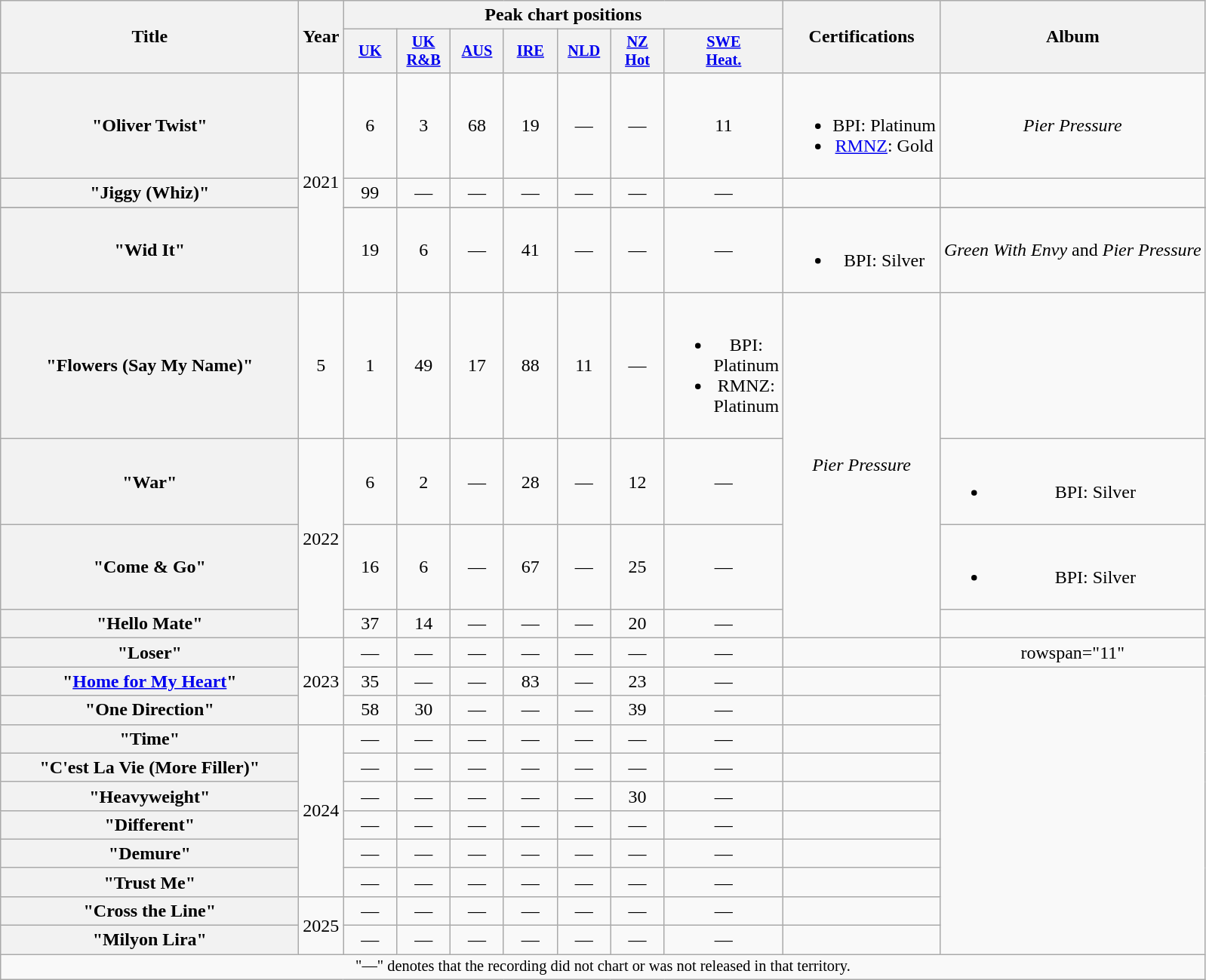<table class="wikitable plainrowheaders" style="text-align:center;">
<tr>
<th scope="col" rowspan="2" style="width:16em;">Title</th>
<th scope="col" rowspan="2">Year</th>
<th scope="col" colspan="7">Peak chart positions</th>
<th rowspan="2">Certifications</th>
<th scope="col" rowspan="2">Album</th>
</tr>
<tr>
<th scope="col" style="width:3em;font-size:85%;"><a href='#'>UK</a><br></th>
<th scope="col" style="width:3em;font-size:85%;"><a href='#'>UK<br>R&B</a><br></th>
<th scope="col" style="width:3em;font-size:85%;"><a href='#'>AUS</a><br></th>
<th scope="col" style="width:3em;font-size:85%;"><a href='#'>IRE</a><br></th>
<th scope="col" style="width:3em;font-size:85%;"><a href='#'>NLD</a><br></th>
<th scope="col" style="width:3em;font-size:85%;"><a href='#'>NZ<br>Hot</a><br></th>
<th scope="col" style="width:3em;font-size:85%;"><a href='#'>SWE<br>Heat.</a><br></th>
</tr>
<tr>
<th scope="row">"Oliver Twist"</th>
<td rowspan="4">2021</td>
<td>6</td>
<td>3</td>
<td>68</td>
<td>19</td>
<td>—</td>
<td>—</td>
<td>11</td>
<td><br><ul><li>BPI: Platinum</li><li><a href='#'>RMNZ</a>: Gold</li></ul></td>
<td><em>Pier Pressure</em></td>
</tr>
<tr>
<th scope="row">"Jiggy (Whiz)"</th>
<td>99</td>
<td>—</td>
<td>—</td>
<td>—</td>
<td>—</td>
<td>—</td>
<td>—</td>
<td></td>
<td></td>
</tr>
<tr>
</tr>
<tr>
<th scope="row">"Wid It"<br></th>
<td>19</td>
<td>6</td>
<td>—</td>
<td>41</td>
<td>—</td>
<td>—</td>
<td>—</td>
<td><br><ul><li>BPI: Silver</li></ul></td>
<td><em>Green With Envy</em> and <em>Pier Pressure</em></td>
</tr>
<tr>
<th scope="row">"Flowers (Say My Name)"</th>
<td>5</td>
<td>1</td>
<td>49</td>
<td>17</td>
<td>88</td>
<td>11</td>
<td>—</td>
<td><br><ul><li>BPI: Platinum</li><li>RMNZ: Platinum</li></ul></td>
<td rowspan="4"><em>Pier Pressure</em></td>
</tr>
<tr>
<th scope="row">"War"<br></th>
<td rowspan="3">2022</td>
<td>6</td>
<td>2</td>
<td>—</td>
<td>28</td>
<td>—</td>
<td>12</td>
<td>—</td>
<td><br><ul><li>BPI: Silver</li></ul></td>
</tr>
<tr>
<th scope="row">"Come & Go"</th>
<td>16</td>
<td>6</td>
<td>—</td>
<td>67</td>
<td>—</td>
<td>25</td>
<td>—</td>
<td><br><ul><li>BPI: Silver</li></ul></td>
</tr>
<tr>
<th scope="row">"Hello Mate"<br></th>
<td>37</td>
<td>14</td>
<td>—</td>
<td>—</td>
<td>—</td>
<td>20</td>
<td>—</td>
<td></td>
</tr>
<tr>
<th scope="row">"Loser"</th>
<td rowspan="3">2023</td>
<td>—</td>
<td>—</td>
<td>—</td>
<td>—</td>
<td>—</td>
<td>—</td>
<td>—</td>
<td></td>
<td>rowspan="11" </td>
</tr>
<tr>
<th scope="row">"<a href='#'>Home for My Heart</a>"<br></th>
<td>35</td>
<td>—</td>
<td>—</td>
<td>83</td>
<td>—</td>
<td>23</td>
<td>—</td>
<td></td>
</tr>
<tr>
<th scope="row">"One Direction"<br></th>
<td>58</td>
<td>30</td>
<td>—</td>
<td>—</td>
<td>—</td>
<td>39</td>
<td>—</td>
<td></td>
</tr>
<tr>
<th scope="row">"Time"<br></th>
<td rowspan="6">2024</td>
<td>—</td>
<td>—</td>
<td>—</td>
<td>—</td>
<td>—</td>
<td>—</td>
<td>—</td>
<td></td>
</tr>
<tr>
<th scope="row">"C'est La Vie (More Filler)"<br></th>
<td>—</td>
<td>—</td>
<td>—</td>
<td>—</td>
<td>—</td>
<td>—</td>
<td>—</td>
<td></td>
</tr>
<tr>
<th scope="row">"Heavyweight"<br></th>
<td>—</td>
<td>—</td>
<td>—</td>
<td>—</td>
<td>—</td>
<td>30</td>
<td>—</td>
<td></td>
</tr>
<tr>
<th scope="row">"Different"<br></th>
<td>—</td>
<td>—</td>
<td>—</td>
<td>—</td>
<td>—</td>
<td>—</td>
<td>—</td>
<td></td>
</tr>
<tr>
<th scope="row">"Demure"<br></th>
<td>—</td>
<td>—</td>
<td>—</td>
<td>—</td>
<td>—</td>
<td>—</td>
<td>—</td>
<td></td>
</tr>
<tr>
<th scope="row">"Trust Me"<br></th>
<td>—</td>
<td>—</td>
<td>—</td>
<td>—</td>
<td>—</td>
<td>—</td>
<td>—</td>
<td></td>
</tr>
<tr>
<th scope="row">"Cross the Line"</th>
<td rowspan="2">2025</td>
<td>—</td>
<td>—</td>
<td>—</td>
<td>—</td>
<td>—</td>
<td>—</td>
<td>—</td>
<td></td>
</tr>
<tr>
<th scope="row">"Milyon Lira"<br></th>
<td>—</td>
<td>—</td>
<td>—</td>
<td>—</td>
<td>—</td>
<td>—</td>
<td>—</td>
<td></td>
</tr>
<tr>
<td colspan="19" style="font-size:85%">"—" denotes that the recording did not chart or was not released in that territory.</td>
</tr>
</table>
